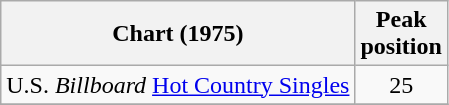<table class="wikitable">
<tr>
<th>Chart (1975)</th>
<th>Peak<br>position</th>
</tr>
<tr>
<td>U.S. <em>Billboard</em> <a href='#'>Hot Country Singles</a></td>
<td align="center">25</td>
</tr>
<tr>
</tr>
</table>
